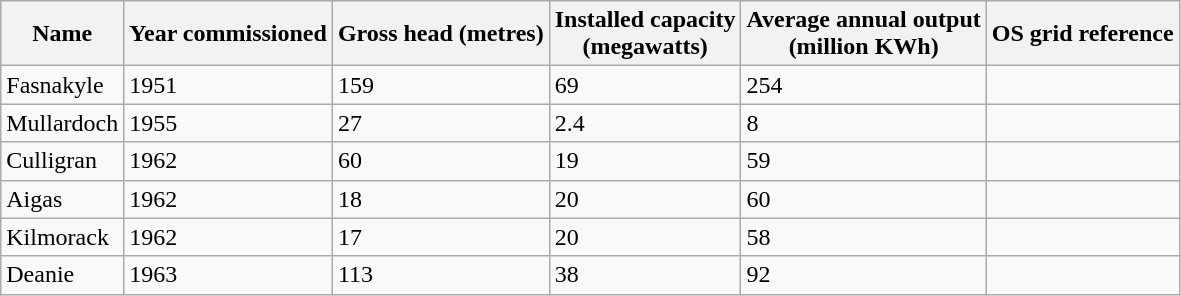<table class="wikitable">
<tr>
<th>Name</th>
<th>Year commissioned</th>
<th>Gross head (metres)</th>
<th>Installed capacity <br>(megawatts)</th>
<th>Average annual output <br>(million KWh)</th>
<th>OS grid reference</th>
</tr>
<tr>
<td>Fasnakyle</td>
<td>1951</td>
<td>159</td>
<td>69</td>
<td>254</td>
<td></td>
</tr>
<tr>
<td>Mullardoch</td>
<td>1955</td>
<td>27</td>
<td>2.4</td>
<td>8</td>
<td></td>
</tr>
<tr>
<td>Culligran</td>
<td>1962</td>
<td>60</td>
<td>19</td>
<td>59</td>
<td></td>
</tr>
<tr>
<td>Aigas</td>
<td>1962</td>
<td>18</td>
<td>20</td>
<td>60</td>
<td></td>
</tr>
<tr>
<td>Kilmorack</td>
<td>1962</td>
<td>17</td>
<td>20</td>
<td>58</td>
<td></td>
</tr>
<tr>
<td>Deanie</td>
<td>1963</td>
<td>113</td>
<td>38</td>
<td>92</td>
<td></td>
</tr>
</table>
